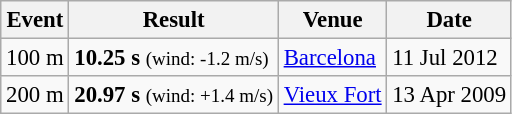<table class="wikitable" style="border-collapse: collapse; font-size: 95%;">
<tr>
<th>Event</th>
<th>Result</th>
<th>Venue</th>
<th>Date</th>
</tr>
<tr>
<td>100 m</td>
<td><strong>10.25 s</strong> <small>(wind: -1.2 m/s)</small></td>
<td> <a href='#'>Barcelona</a></td>
<td>11 Jul 2012</td>
</tr>
<tr>
<td>200 m</td>
<td><strong>20.97 s</strong> <small>(wind: +1.4 m/s)</small></td>
<td> <a href='#'>Vieux Fort</a></td>
<td>13 Apr 2009</td>
</tr>
</table>
